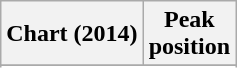<table class="wikitable sortable plainrowheaders" style="text-align:center">
<tr>
<th scope="col">Chart (2014)</th>
<th scope="col">Peak<br> position</th>
</tr>
<tr>
</tr>
<tr>
</tr>
<tr>
</tr>
<tr>
</tr>
<tr>
</tr>
<tr>
</tr>
<tr>
</tr>
<tr>
</tr>
</table>
